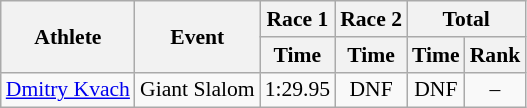<table class="wikitable" style="font-size:90%">
<tr>
<th rowspan="2">Athlete</th>
<th rowspan="2">Event</th>
<th>Race 1</th>
<th>Race 2</th>
<th colspan="2">Total</th>
</tr>
<tr>
<th>Time</th>
<th>Time</th>
<th>Time</th>
<th>Rank</th>
</tr>
<tr>
<td><a href='#'>Dmitry Kvach</a></td>
<td>Giant Slalom</td>
<td align="center">1:29.95</td>
<td align="center">DNF</td>
<td align="center">DNF</td>
<td align="center">–</td>
</tr>
</table>
